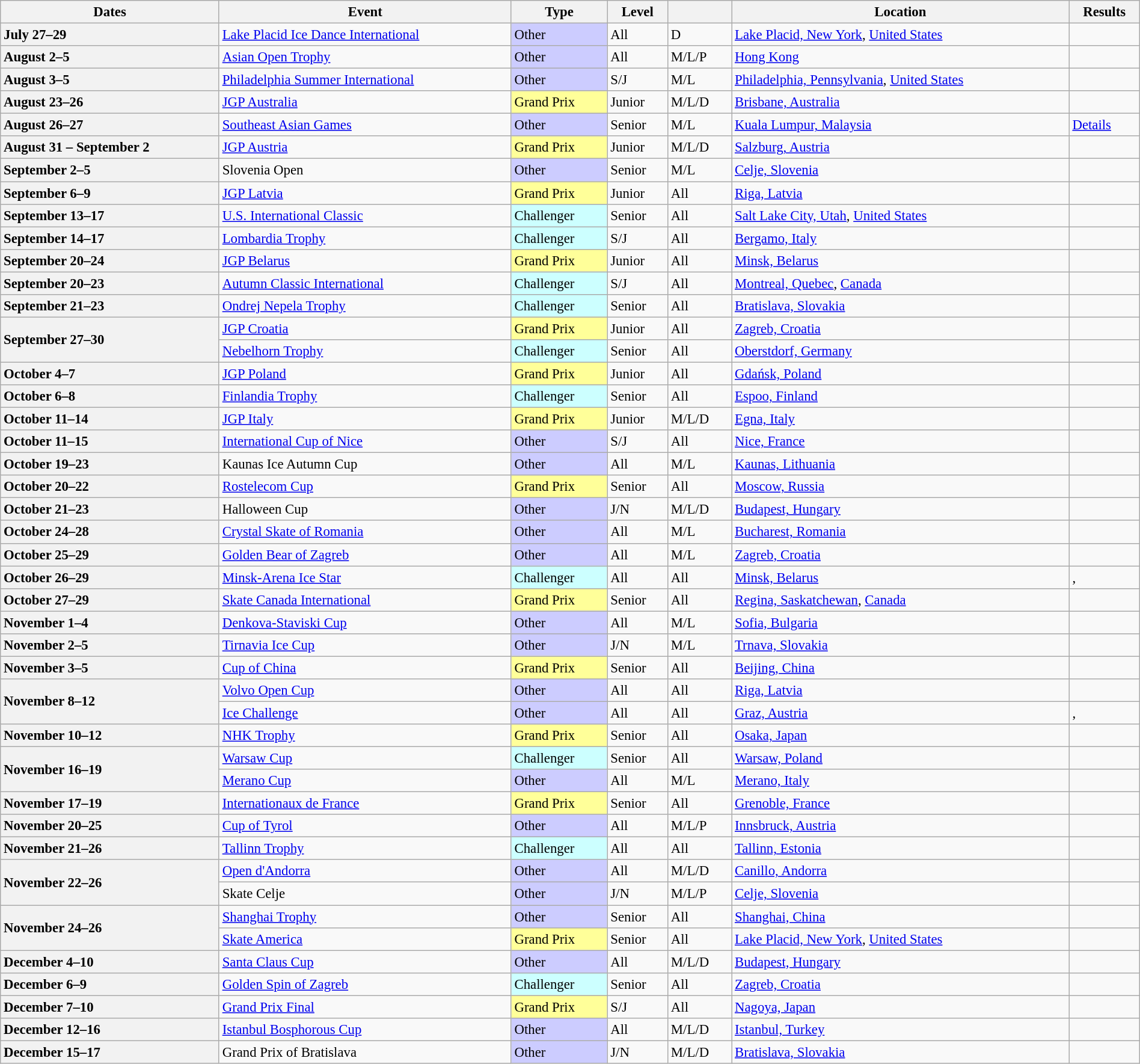<table class="wikitable sortable" style="text-align:left; font-size:95%; width:100%">
<tr>
<th scope="col">Dates</th>
<th scope="col">Event</th>
<th scope="col">Type</th>
<th scope="col" class="unsortable">Level</th>
<th scope="col" class="unsortable"></th>
<th scope="col" class="unsortable">Location</th>
<th scope="col" class="unsortable">Results</th>
</tr>
<tr>
<th scope="row" style="text-align:left">July 27–29</th>
<td><a href='#'>Lake Placid Ice Dance International</a></td>
<td bgcolor="CCCCFF">Other</td>
<td>All</td>
<td>D</td>
<td><a href='#'>Lake Placid, New York</a>, <a href='#'>United States</a></td>
<td></td>
</tr>
<tr>
<th scope="row" style="text-align:left">August 2–5</th>
<td><a href='#'>Asian Open Trophy</a></td>
<td bgcolor="CCCCFF">Other</td>
<td>All</td>
<td>M/L/P</td>
<td><a href='#'>Hong Kong</a></td>
<td></td>
</tr>
<tr>
<th scope="row" style="text-align:left">August 3–5</th>
<td><a href='#'>Philadelphia Summer International</a></td>
<td bgcolor="CCCCFF">Other</td>
<td>S/J</td>
<td>M/L</td>
<td><a href='#'>Philadelphia, Pennsylvania</a>, <a href='#'>United States</a></td>
<td></td>
</tr>
<tr>
<th scope="row" style="text-align:left">August 23–26</th>
<td><a href='#'>JGP Australia</a></td>
<td bgcolor="FFFF99">Grand Prix</td>
<td>Junior</td>
<td>M/L/D</td>
<td><a href='#'>Brisbane, Australia</a></td>
<td></td>
</tr>
<tr>
<th scope="row" style="text-align:left">August 26–27</th>
<td><a href='#'>Southeast Asian Games</a></td>
<td bgcolor="CCCCFF">Other</td>
<td>Senior</td>
<td>M/L</td>
<td><a href='#'>Kuala Lumpur, Malaysia</a></td>
<td><a href='#'>Details</a></td>
</tr>
<tr>
<th scope="row" style="text-align:left">August 31 – September 2</th>
<td><a href='#'>JGP Austria</a></td>
<td bgcolor="FFFF99">Grand Prix</td>
<td>Junior</td>
<td>M/L/D</td>
<td><a href='#'>Salzburg, Austria</a></td>
<td></td>
</tr>
<tr>
<th scope="row" style="text-align:left">September 2–5</th>
<td>Slovenia Open</td>
<td bgcolor="CCCCFF">Other</td>
<td>Senior</td>
<td>M/L</td>
<td><a href='#'>Celje, Slovenia</a></td>
<td></td>
</tr>
<tr>
<th scope="row" style="text-align:left">September 6–9</th>
<td><a href='#'>JGP Latvia</a></td>
<td bgcolor="FFFF99">Grand Prix</td>
<td>Junior</td>
<td>All</td>
<td><a href='#'>Riga, Latvia</a></td>
<td></td>
</tr>
<tr>
<th scope="row" style="text-align:left">September 13–17</th>
<td><a href='#'>U.S. International Classic</a></td>
<td bgcolor="ccffff">Challenger</td>
<td>Senior</td>
<td>All</td>
<td><a href='#'>Salt Lake City, Utah</a>, <a href='#'>United States</a></td>
<td></td>
</tr>
<tr>
<th scope="row" style="text-align:left">September 14–17</th>
<td><a href='#'>Lombardia Trophy</a></td>
<td bgcolor="ccffff">Challenger</td>
<td>S/J</td>
<td>All</td>
<td><a href='#'>Bergamo, Italy</a></td>
<td></td>
</tr>
<tr>
<th scope="row" style="text-align:left">September 20–24</th>
<td><a href='#'>JGP Belarus</a></td>
<td bgcolor="FFFF99">Grand Prix</td>
<td>Junior</td>
<td>All</td>
<td><a href='#'>Minsk, Belarus</a></td>
<td></td>
</tr>
<tr>
<th scope="row" style="text-align:left">September 20–23</th>
<td><a href='#'>Autumn Classic International</a></td>
<td bgcolor="ccffff">Challenger</td>
<td>S/J</td>
<td>All</td>
<td><a href='#'>Montreal, Quebec</a>, <a href='#'>Canada</a></td>
<td></td>
</tr>
<tr>
<th scope="row" style="text-align:left">September 21–23</th>
<td><a href='#'>Ondrej Nepela Trophy</a></td>
<td bgcolor="ccffff">Challenger</td>
<td>Senior</td>
<td>All</td>
<td><a href='#'>Bratislava, Slovakia</a></td>
<td></td>
</tr>
<tr>
<th scope="row" style="text-align:left" rowspan="2">September 27–30</th>
<td><a href='#'>JGP Croatia</a></td>
<td bgcolor="FFFF99">Grand Prix</td>
<td>Junior</td>
<td>All</td>
<td><a href='#'>Zagreb, Croatia</a></td>
<td></td>
</tr>
<tr>
<td><a href='#'>Nebelhorn Trophy</a></td>
<td bgcolor="ccffff">Challenger</td>
<td>Senior</td>
<td>All</td>
<td><a href='#'>Oberstdorf, Germany</a></td>
<td></td>
</tr>
<tr>
<th scope="row" style="text-align:left">October 4–7</th>
<td><a href='#'>JGP Poland</a></td>
<td bgcolor="FFFF99">Grand Prix</td>
<td>Junior</td>
<td>All</td>
<td><a href='#'>Gdańsk, Poland</a></td>
<td></td>
</tr>
<tr>
<th scope="row" style="text-align:left">October 6–8</th>
<td><a href='#'>Finlandia Trophy</a></td>
<td bgcolor="ccffff">Challenger</td>
<td>Senior</td>
<td>All</td>
<td><a href='#'>Espoo, Finland</a></td>
<td></td>
</tr>
<tr>
<th scope="row" style="text-align:left">October 11–14</th>
<td><a href='#'>JGP Italy</a></td>
<td bgcolor="FFFF99">Grand Prix</td>
<td>Junior</td>
<td>M/L/D</td>
<td><a href='#'>Egna, Italy</a></td>
<td></td>
</tr>
<tr>
<th scope="row" style="text-align:left">October 11–15</th>
<td><a href='#'>International Cup of Nice</a></td>
<td bgcolor="CCCCFF">Other</td>
<td>S/J</td>
<td>All</td>
<td><a href='#'>Nice, France</a></td>
<td></td>
</tr>
<tr>
<th scope="row" style="text-align:left">October 19–23</th>
<td>Kaunas Ice Autumn Cup</td>
<td bgcolor="CCCCFF">Other</td>
<td>All</td>
<td>M/L</td>
<td><a href='#'>Kaunas, Lithuania</a></td>
<td></td>
</tr>
<tr>
<th scope="row" style="text-align:left">October 20–22</th>
<td><a href='#'>Rostelecom Cup</a></td>
<td bgcolor="FFFF99">Grand Prix</td>
<td>Senior</td>
<td>All</td>
<td><a href='#'>Moscow, Russia</a></td>
<td></td>
</tr>
<tr>
<th scope="row" style="text-align:left">October 21–23</th>
<td>Halloween Cup</td>
<td bgcolor="CCCCFF">Other</td>
<td>J/N</td>
<td>M/L/D</td>
<td><a href='#'>Budapest, Hungary</a></td>
<td></td>
</tr>
<tr>
<th scope="row" style="text-align:left">October 24–28</th>
<td><a href='#'>Crystal Skate of Romania</a></td>
<td bgcolor="CCCCFF">Other</td>
<td>All</td>
<td>M/L</td>
<td><a href='#'>Bucharest, Romania</a></td>
<td></td>
</tr>
<tr>
<th scope="row" style="text-align:left">October 25–29</th>
<td><a href='#'>Golden Bear of Zagreb</a></td>
<td bgcolor="CCCCFF">Other</td>
<td>All</td>
<td>M/L</td>
<td><a href='#'>Zagreb, Croatia</a></td>
<td></td>
</tr>
<tr>
<th scope="row" style="text-align:left">October 26–29</th>
<td><a href='#'>Minsk-Arena Ice Star</a></td>
<td bgcolor="ccffff">Challenger</td>
<td>All</td>
<td>All</td>
<td><a href='#'>Minsk, Belarus</a></td>
<td>, </td>
</tr>
<tr>
<th scope="row" style="text-align:left">October 27–29</th>
<td><a href='#'>Skate Canada International</a></td>
<td bgcolor="FFFF99">Grand Prix</td>
<td>Senior</td>
<td>All</td>
<td><a href='#'>Regina, Saskatchewan</a>, <a href='#'>Canada</a></td>
<td></td>
</tr>
<tr>
<th scope="row" style="text-align:left">November 1–4</th>
<td><a href='#'>Denkova-Staviski Cup</a></td>
<td bgcolor="CCCCFF">Other</td>
<td>All</td>
<td>M/L</td>
<td><a href='#'>Sofia, Bulgaria</a></td>
<td></td>
</tr>
<tr>
<th scope="row" style="text-align:left">November 2–5</th>
<td><a href='#'>Tirnavia Ice Cup</a></td>
<td bgcolor="CCCCFF">Other</td>
<td>J/N</td>
<td>M/L</td>
<td><a href='#'>Trnava, Slovakia</a></td>
<td></td>
</tr>
<tr>
<th scope="row" style="text-align:left">November 3–5</th>
<td><a href='#'>Cup of China</a></td>
<td bgcolor="FFFF99">Grand Prix</td>
<td>Senior</td>
<td>All</td>
<td><a href='#'>Beijing, China</a></td>
<td></td>
</tr>
<tr>
<th scope="row" style="text-align:left" rowspan="2">November 8–12</th>
<td><a href='#'>Volvo Open Cup</a></td>
<td bgcolor="CCCCFF">Other</td>
<td>All</td>
<td>All</td>
<td><a href='#'>Riga, Latvia</a></td>
<td></td>
</tr>
<tr>
<td><a href='#'>Ice Challenge</a></td>
<td bgcolor="CCCCFF">Other</td>
<td>All</td>
<td>All</td>
<td><a href='#'>Graz, Austria</a></td>
<td>, </td>
</tr>
<tr>
<th scope="row" style="text-align:left">November 10–12</th>
<td><a href='#'>NHK Trophy</a></td>
<td bgcolor="FFFF99">Grand Prix</td>
<td>Senior</td>
<td>All</td>
<td><a href='#'>Osaka, Japan</a></td>
<td></td>
</tr>
<tr>
<th rowspan="2" scope="row" style="text-align:left">November 16–19</th>
<td><a href='#'>Warsaw Cup</a></td>
<td bgcolor="ccffff">Challenger</td>
<td>Senior</td>
<td>All</td>
<td><a href='#'>Warsaw, Poland</a></td>
<td></td>
</tr>
<tr>
<td><a href='#'>Merano Cup</a></td>
<td bgcolor="CCCCFF">Other</td>
<td>All</td>
<td>M/L</td>
<td><a href='#'>Merano, Italy</a></td>
<td></td>
</tr>
<tr>
<th scope="row" style="text-align:left">November 17–19</th>
<td><a href='#'>Internationaux de France</a></td>
<td bgcolor="FFFF99">Grand Prix</td>
<td>Senior</td>
<td>All</td>
<td><a href='#'>Grenoble, France</a></td>
<td></td>
</tr>
<tr>
<th scope="row" style="text-align:left">November 20–25</th>
<td><a href='#'>Cup of Tyrol</a></td>
<td bgcolor="CCCCFF">Other</td>
<td>All</td>
<td>M/L/P</td>
<td><a href='#'>Innsbruck, Austria</a></td>
<td></td>
</tr>
<tr>
<th scope="row" style="text-align:left">November 21–26</th>
<td><a href='#'>Tallinn Trophy</a></td>
<td bgcolor="ccffff">Challenger</td>
<td>All</td>
<td>All</td>
<td><a href='#'>Tallinn, Estonia</a></td>
<td></td>
</tr>
<tr>
<th scope="row" style="text-align:left" rowspan="2">November 22–26</th>
<td><a href='#'>Open d'Andorra</a></td>
<td bgcolor="CCCCFF">Other</td>
<td>All</td>
<td>M/L/D</td>
<td><a href='#'>Canillo, Andorra</a></td>
<td></td>
</tr>
<tr>
<td>Skate Celje</td>
<td bgcolor="CCCCFF">Other</td>
<td>J/N</td>
<td>M/L/P</td>
<td><a href='#'>Celje, Slovenia</a></td>
<td></td>
</tr>
<tr>
<th scope="row" style="text-align:left" rowspan="2">November 24–26</th>
<td><a href='#'>Shanghai Trophy</a></td>
<td bgcolor="CCCCFF">Other</td>
<td>Senior</td>
<td>All</td>
<td><a href='#'>Shanghai, China</a></td>
<td></td>
</tr>
<tr>
<td><a href='#'>Skate America</a></td>
<td bgcolor="FFFF99">Grand Prix</td>
<td>Senior</td>
<td>All</td>
<td><a href='#'>Lake Placid, New York</a>, <a href='#'>United States</a></td>
<td></td>
</tr>
<tr>
<th scope="row" style="text-align:left">December 4–10</th>
<td><a href='#'>Santa Claus Cup</a></td>
<td bgcolor="CCCCFF">Other</td>
<td>All</td>
<td>M/L/D</td>
<td><a href='#'>Budapest, Hungary</a></td>
<td></td>
</tr>
<tr>
<th scope="row" style="text-align:left">December 6–9</th>
<td><a href='#'>Golden Spin of Zagreb</a></td>
<td bgcolor="ccffff">Challenger</td>
<td>Senior</td>
<td>All</td>
<td><a href='#'>Zagreb, Croatia</a></td>
<td></td>
</tr>
<tr>
<th scope="row" style="text-align:left">December 7–10</th>
<td><a href='#'>Grand Prix Final</a></td>
<td bgcolor="FFFF99">Grand Prix</td>
<td>S/J</td>
<td>All</td>
<td><a href='#'>Nagoya, Japan</a></td>
<td></td>
</tr>
<tr>
<th scope="row" style="text-align:left">December 12–16</th>
<td><a href='#'>Istanbul Bosphorous Cup</a></td>
<td bgcolor="CCCCFF">Other</td>
<td>All</td>
<td>M/L/D</td>
<td><a href='#'>Istanbul, Turkey</a></td>
<td></td>
</tr>
<tr>
<th scope="row" style="text-align:left">December 15–17</th>
<td>Grand Prix of Bratislava</td>
<td bgcolor="CCCCFF">Other</td>
<td>J/N</td>
<td>M/L/D</td>
<td><a href='#'>Bratislava, Slovakia</a></td>
<td></td>
</tr>
</table>
